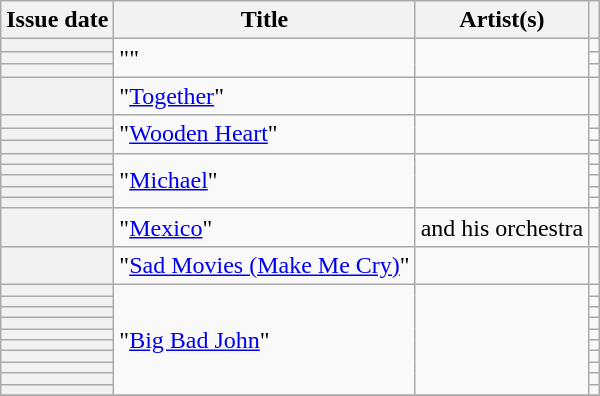<table class="wikitable sortable plainrowheaders">
<tr>
<th scope=col>Issue date</th>
<th scope=col>Title</th>
<th scope=col>Artist(s)</th>
<th scope=col class=unsortable></th>
</tr>
<tr>
<th scope=row></th>
<td rowspan="3">""</td>
<td rowspan="3"></td>
<td align=center></td>
</tr>
<tr>
<th scope=row></th>
<td align=center></td>
</tr>
<tr>
<th scope=row></th>
<td align=center></td>
</tr>
<tr>
<th scope=row></th>
<td>"<a href='#'>Together</a>"</td>
<td rowspan="1"></td>
<td align=center></td>
</tr>
<tr>
<th scope=row></th>
<td rowspan="3">"<a href='#'>Wooden Heart</a>"</td>
<td rowspan="3"></td>
<td align=center></td>
</tr>
<tr>
<th scope=row></th>
<td align=center></td>
</tr>
<tr>
<th scope=row></th>
<td align=center></td>
</tr>
<tr>
<th scope=row></th>
<td rowspan="5">"<a href='#'>Michael</a>"</td>
<td rowspan="5"></td>
<td align=center></td>
</tr>
<tr>
<th scope=row></th>
<td align=center></td>
</tr>
<tr>
<th scope=row></th>
<td align=center></td>
</tr>
<tr>
<th scope=row></th>
<td align=center></td>
</tr>
<tr>
<th scope=row></th>
<td align=center></td>
</tr>
<tr>
<th scope=row></th>
<td rowspan="1">"<a href='#'>Mexico</a>"</td>
<td rowspan="1"> and his orchestra</td>
<td align=center></td>
</tr>
<tr>
<th scope=row></th>
<td>"<a href='#'>Sad Movies (Make Me Cry)</a>"</td>
<td rowspan="1"></td>
<td align=center></td>
</tr>
<tr>
<th scope=row></th>
<td rowspan="10">"<a href='#'>Big Bad John</a>"</td>
<td rowspan="10"></td>
<td align=center></td>
</tr>
<tr>
<th scope=row></th>
<td align=center></td>
</tr>
<tr>
<th scope=row></th>
<td align=center></td>
</tr>
<tr>
<th scope=row></th>
<td align=center></td>
</tr>
<tr>
<th scope=row></th>
<td align=center></td>
</tr>
<tr>
<th scope=row></th>
<td align=center></td>
</tr>
<tr>
<th scope=row></th>
<td align=center></td>
</tr>
<tr>
<th scope=row></th>
<td align=center></td>
</tr>
<tr>
<th scope=row></th>
<td align=center></td>
</tr>
<tr>
<th scope=row></th>
<td align=center></td>
</tr>
<tr>
</tr>
</table>
